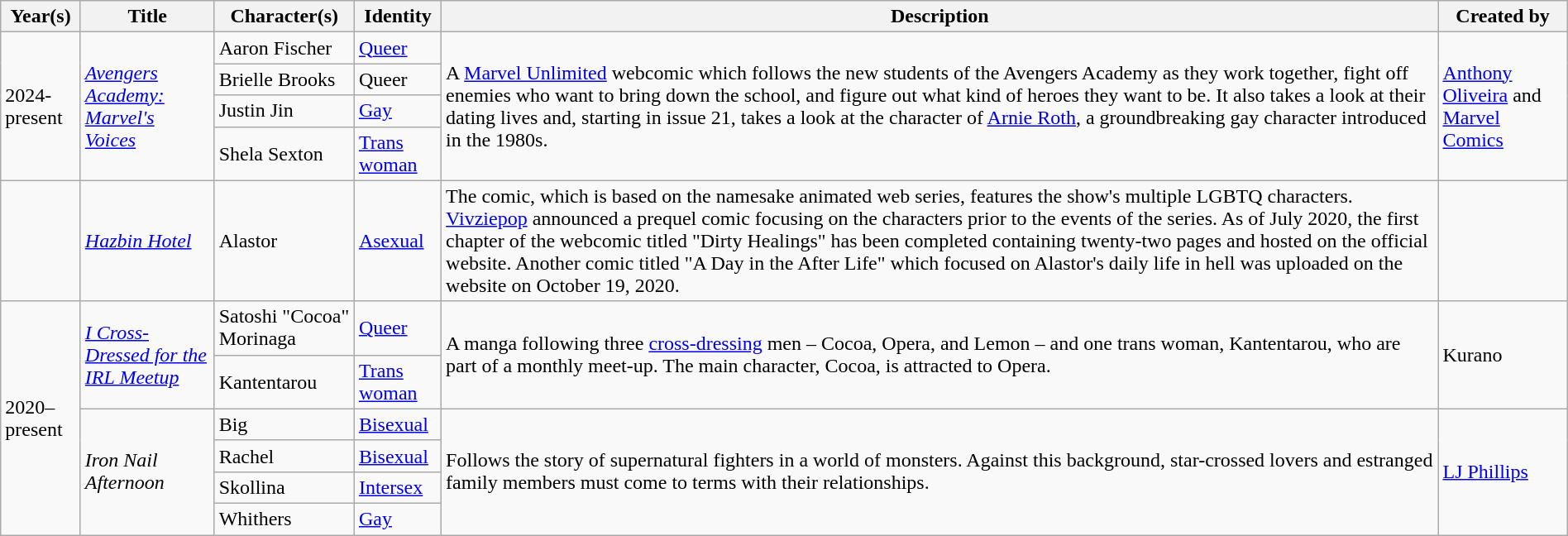<table class="wikitable sortable" width="100%" |->
<tr>
<th scope="col">Year(s)</th>
<th scope="col">Title</th>
<th scope="col">Character(s)</th>
<th scope="col">Identity</th>
<th scope="col" class="unsortable">Description</th>
<th scope="col">Created by</th>
</tr>
<tr>
<td rowspan="4">2024-present</td>
<td rowspan="4"><em><a href='#'>Avengers Academy: Marvel's Voices</a></em></td>
<td>Aaron Fischer</td>
<td><a href='#'>Queer</a></td>
<td rowspan="4">A <a href='#'>Marvel Unlimited</a> webcomic which follows the new students of the Avengers Academy as they work together, fight off enemies who want to bring down the school, and figure out what kind of heroes they want to be. It also takes a look at their dating lives and, starting in issue 21, takes a look at the character of <a href='#'>Arnie Roth</a>, a groundbreaking gay character introduced in the 1980s.</td>
<td rowspan="4"><a href='#'>Anthony Oliveira</a> and <a href='#'>Marvel Comics</a></td>
</tr>
<tr>
<td>Brielle Brooks</td>
<td>Queer</td>
</tr>
<tr>
<td>Justin Jin</td>
<td><a href='#'>Gay</a></td>
</tr>
<tr>
<td>Shela Sexton</td>
<td><a href='#'>Trans woman</a></td>
</tr>
<tr>
<td></td>
<td><em><a href='#'>Hazbin Hotel</a></em></td>
<td>Alastor</td>
<td><a href='#'>Asexual</a></td>
<td>The comic, which is based on the namesake animated web series, features the show's multiple LGBTQ characters. <a href='#'>Vivziepop</a> announced a prequel comic focusing on the characters prior to the events of the series. As of July 2020, the first chapter of the webcomic titled "Dirty Healings" has been completed containing twenty-two pages and hosted on the official website. Another comic titled "A Day in the After Life" which focused on Alastor's daily life in hell was uploaded on the website on October 19, 2020.</td>
<td></td>
</tr>
<tr>
<td rowspan="6">2020–present</td>
<td rowspan="2"><em><a href='#'>I Cross-Dressed for the IRL Meetup</a></em></td>
<td>Satoshi "Cocoa" Morinaga</td>
<td><a href='#'>Queer</a></td>
<td rowspan="2">A manga following three <a href='#'>cross-dressing</a> men – Cocoa, Opera, and Lemon – and one trans woman, Kantentarou, who are part of a monthly meet-up. The main character, Cocoa, is attracted to Opera.</td>
<td rowspan="2">Kurano</td>
</tr>
<tr>
<td>Kantentarou</td>
<td><a href='#'>Trans woman</a></td>
</tr>
<tr>
<td rowspan="4"><em>Iron Nail Afternoon</em></td>
<td>Big</td>
<td><a href='#'>Bisexual</a></td>
<td rowspan="4">Follows the story of supernatural fighters in a world of monsters. Against this background, star-crossed lovers and estranged family members must come to terms with their relationships.</td>
<td rowspan="4"><a href='#'>LJ Phillips</a></td>
</tr>
<tr>
<td>Rachel</td>
<td><a href='#'>Bisexual</a></td>
</tr>
<tr>
<td>Skollina</td>
<td><a href='#'>Intersex</a></td>
</tr>
<tr>
<td>Whithers</td>
<td><a href='#'>Gay</a></td>
</tr>
</table>
